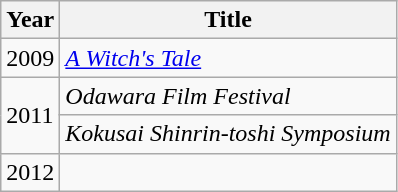<table class="wikitable">
<tr>
<th>Year</th>
<th>Title</th>
</tr>
<tr>
<td>2009</td>
<td><em><a href='#'>A Witch's Tale</a></em></td>
</tr>
<tr>
<td rowspan="2">2011</td>
<td><em>Odawara Film Festival</em></td>
</tr>
<tr>
<td><em>Kokusai Shinrin-toshi Symposium</em></td>
</tr>
<tr>
<td>2012</td>
<td><em> </em></td>
</tr>
</table>
